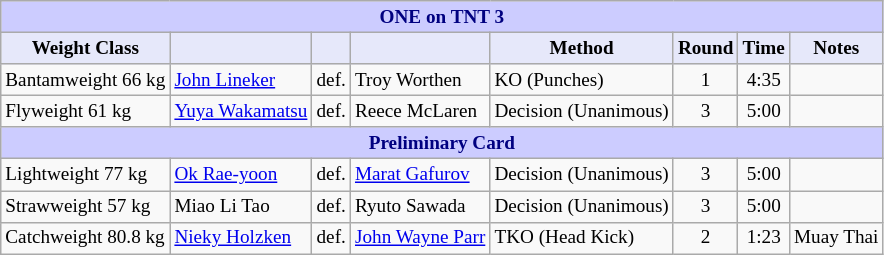<table class="wikitable" style="font-size: 80%;">
<tr>
<th colspan="8" style="background-color: #ccf; color: #000080; text-align: center;">ONE on TNT 3</th>
</tr>
<tr>
<th colspan="1" style="background-color: #E6E8FA; color: #000000; text-align: center;">Weight Class</th>
<th colspan="1" style="background-color: #E6E8FA; color: #000000; text-align: center;"></th>
<th colspan="1" style="background-color: #E6E8FA; color: #000000; text-align: center;"></th>
<th colspan="1" style="background-color: #E6E8FA; color: #000000; text-align: center;"></th>
<th colspan="1" style="background-color: #E6E8FA; color: #000000; text-align: center;">Method</th>
<th colspan="1" style="background-color: #E6E8FA; color: #000000; text-align: center;">Round</th>
<th colspan="1" style="background-color: #E6E8FA; color: #000000; text-align: center;">Time</th>
<th colspan="1" style="background-color: #E6E8FA; color: #000000; text-align: center;">Notes</th>
</tr>
<tr>
<td>Bantamweight 66 kg</td>
<td> <a href='#'>John Lineker</a></td>
<td>def.</td>
<td> Troy Worthen</td>
<td>KO (Punches)</td>
<td align=center>1</td>
<td align=center>4:35</td>
<td></td>
</tr>
<tr>
<td>Flyweight 61 kg</td>
<td> <a href='#'>Yuya Wakamatsu</a></td>
<td>def.</td>
<td> Reece McLaren</td>
<td>Decision (Unanimous)</td>
<td align=center>3</td>
<td align=center>5:00</td>
<td></td>
</tr>
<tr>
<th colspan="8" style="background-color: #ccf; color: #000080; text-align: center;">Preliminary Card</th>
</tr>
<tr>
<td>Lightweight 77 kg</td>
<td> <a href='#'>Ok Rae-yoon</a></td>
<td>def.</td>
<td> <a href='#'>Marat Gafurov</a></td>
<td>Decision (Unanimous)</td>
<td align=center>3</td>
<td align=center>5:00</td>
<td></td>
</tr>
<tr>
<td>Strawweight 57 kg</td>
<td> Miao Li Tao</td>
<td>def.</td>
<td> Ryuto Sawada</td>
<td>Decision (Unanimous)</td>
<td align=center>3</td>
<td align=center>5:00</td>
<td></td>
</tr>
<tr>
<td>Catchweight 80.8 kg</td>
<td> <a href='#'>Nieky Holzken</a></td>
<td>def.</td>
<td> <a href='#'>John Wayne Parr</a></td>
<td>TKO (Head Kick)</td>
<td align=center>2</td>
<td align=center>1:23</td>
<td>Muay Thai</td>
</tr>
</table>
